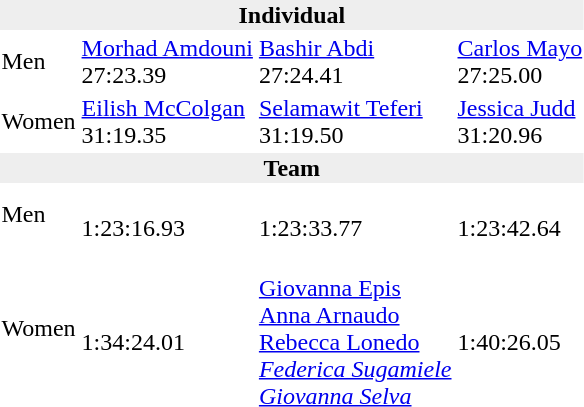<table>
<tr>
<td colspan=4 bgcolor=#eeeeee style=text-align:center;><strong>Individual</strong></td>
</tr>
<tr>
<td>Men</td>
<td> <a href='#'>Morhad Amdouni</a><br>27:23.39 </td>
<td> <a href='#'>Bashir Abdi</a><br>27:24.41 </td>
<td> <a href='#'>Carlos Mayo</a><br>27:25.00 </td>
</tr>
<tr>
<td>Women</td>
<td> <a href='#'>Eilish McColgan</a><br>31:19.35</td>
<td> <a href='#'>Selamawit Teferi</a><br>31:19.50 </td>
<td> <a href='#'>Jessica Judd</a><br>31:20.96 </td>
</tr>
<tr>
<td colspan=4 bgcolor=#eeeeee style=text-align:center;><strong>Team</strong></td>
</tr>
<tr>
<td>Men</td>
<td> <br> 1:23:16.93</td>
<td> <br> 1:23:33.77</td>
<td> <br> 1:23:42.64</td>
</tr>
<tr>
<td>Women</td>
<td> <br> 1:34:24.01</td>
<td> <br><a href='#'>Giovanna Epis</a><br><a href='#'>Anna Arnaudo</a><br><a href='#'>Rebecca Lonedo</a><br><em><a href='#'>Federica Sugamiele</a></em><br><em><a href='#'>Giovanna Selva</a></em></td>
<td> <br> 1:40:26.05</td>
</tr>
</table>
